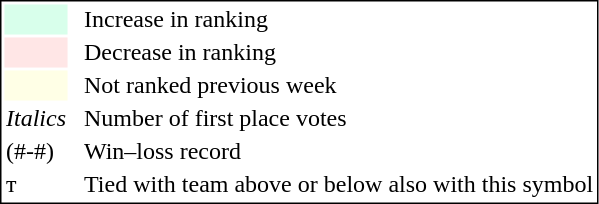<table style="border:1px solid black;">
<tr>
<td style="background:#D8FFEB; width:20px;"></td>
<td> </td>
<td>Increase in ranking</td>
</tr>
<tr>
<td style="background:#FFE6E6; width:20px;"></td>
<td> </td>
<td>Decrease in ranking</td>
</tr>
<tr>
<td style="background:#FFFFE6; width:20px;"></td>
<td> </td>
<td>Not ranked previous week</td>
</tr>
<tr>
<td><em>Italics</em></td>
<td> </td>
<td>Number of first place votes</td>
</tr>
<tr>
<td>(#-#)</td>
<td> </td>
<td>Win–loss record</td>
</tr>
<tr>
<td>т</td>
<td></td>
<td>Tied with team above or below also with this symbol</td>
</tr>
</table>
